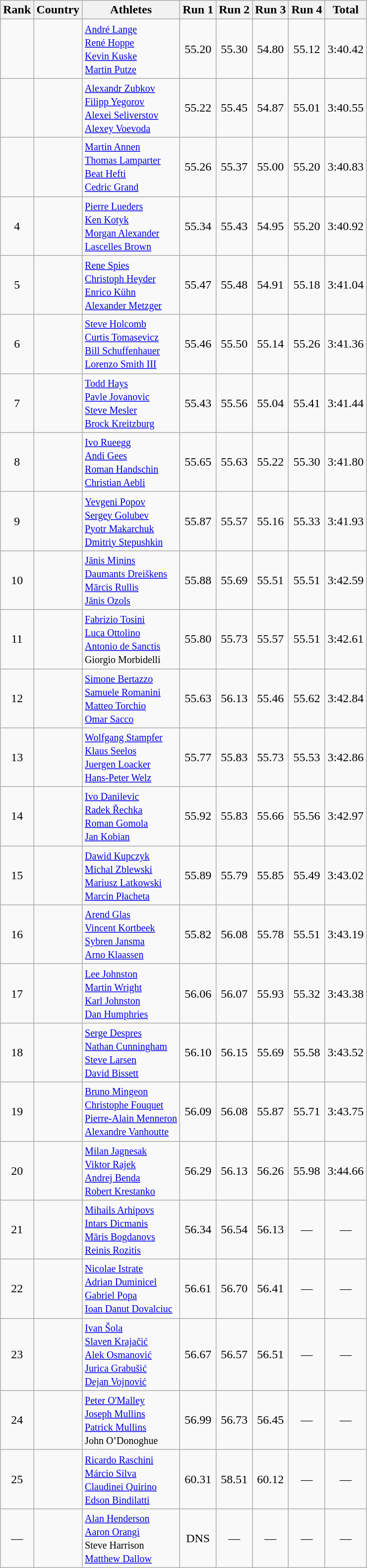<table class="wikitable sortable" style="text-align:center">
<tr>
<th>Rank</th>
<th>Country</th>
<th>Athletes</th>
<th>Run 1</th>
<th>Run 2</th>
<th>Run 3</th>
<th>Run 4</th>
<th>Total</th>
</tr>
<tr>
<td></td>
<td align="left"></td>
<td align="left"><small><a href='#'>André Lange</a> <br> <a href='#'>René Hoppe</a><br> <a href='#'>Kevin Kuske</a><br> <a href='#'>Martin Putze</a></small></td>
<td>55.20</td>
<td>55.30</td>
<td>54.80</td>
<td>55.12</td>
<td>3:40.42</td>
</tr>
<tr>
<td></td>
<td align="left"></td>
<td align="left"><small><a href='#'>Alexandr Zubkov</a><br><a href='#'>Filipp Yegorov</a> <br> <a href='#'>Alexei Seliverstov</a>  <br> <a href='#'>Alexey Voevoda</a> </small></td>
<td>55.22</td>
<td>55.45</td>
<td>54.87</td>
<td>55.01</td>
<td>3:40.55</td>
</tr>
<tr>
<td></td>
<td align="left"></td>
<td align="left"><small><a href='#'>Martin Annen</a> <br> <a href='#'>Thomas Lamparter</a><br> <a href='#'>Beat Hefti</a><br> <a href='#'>Cedric Grand</a></small></td>
<td>55.26</td>
<td>55.37</td>
<td>55.00</td>
<td>55.20</td>
<td>3:40.83</td>
</tr>
<tr>
<td>4</td>
<td align="left"></td>
<td align="left"><small><a href='#'>Pierre Lueders</a> <br><a href='#'>Ken Kotyk</a><br><a href='#'>Morgan Alexander</a><br> <a href='#'>Lascelles Brown</a></small></td>
<td>55.34</td>
<td>55.43</td>
<td>54.95</td>
<td>55.20</td>
<td>3:40.92</td>
</tr>
<tr>
<td>5</td>
<td align="left"></td>
<td align="left"><small><a href='#'>Rene Spies</a> <br> <a href='#'>Christoph Heyder</a><br> <a href='#'>Enrico Kühn</a><br> <a href='#'>Alexander Metzger</a> </small></td>
<td>55.47</td>
<td>55.48</td>
<td>54.91</td>
<td>55.18</td>
<td>3:41.04</td>
</tr>
<tr>
<td>6</td>
<td align="left"></td>
<td align="left"><small><a href='#'>Steve Holcomb</a> <br> <a href='#'>Curtis Tomasevicz</a> <br> <a href='#'>Bill Schuffenhauer</a> <br> <a href='#'>Lorenzo Smith III</a> </small></td>
<td>55.46</td>
<td>55.50</td>
<td>55.14</td>
<td>55.26</td>
<td>3:41.36</td>
</tr>
<tr>
<td>7</td>
<td align="left"></td>
<td align="left"><small><a href='#'>Todd Hays</a> <br> <a href='#'>Pavle Jovanovic</a> <br> <a href='#'>Steve Mesler</a> <br> <a href='#'>Brock Kreitzburg</a></small></td>
<td>55.43</td>
<td>55.56</td>
<td>55.04</td>
<td>55.41</td>
<td>3:41.44</td>
</tr>
<tr>
<td>8</td>
<td align="left"></td>
<td align="left"><small><a href='#'>Ivo Rueegg</a> <br> <a href='#'>Andi Gees</a> <br> <a href='#'>Roman Handschin</a> <br> <a href='#'>Christian Aebli</a></small></td>
<td>55.65</td>
<td>55.63</td>
<td>55.22</td>
<td>55.30</td>
<td>3:41.80</td>
</tr>
<tr>
<td>9</td>
<td align="left"></td>
<td align="left"><small><a href='#'>Yevgeni Popov</a> <br> <a href='#'>Sergey Golubev</a> <br> <a href='#'>Pyotr Makarchuk</a> <br> <a href='#'>Dmitriy Stepushkin</a> </small></td>
<td>55.87</td>
<td>55.57</td>
<td>55.16</td>
<td>55.33</td>
<td>3:41.93</td>
</tr>
<tr>
<td>10</td>
<td align="left"></td>
<td align="left"><small><a href='#'>Jānis Miņins</a> <br> <a href='#'>Daumants Dreiškens</a> <br> <a href='#'>Mārcis Rullis</a> <br> <a href='#'>Jānis Ozols</a></small></td>
<td>55.88</td>
<td>55.69</td>
<td>55.51</td>
<td>55.51</td>
<td>3:42.59</td>
</tr>
<tr>
<td>11</td>
<td align="left"></td>
<td align="left"><small><a href='#'>Fabrizio Tosini</a> <br> <a href='#'>Luca Ottolino</a> <br> <a href='#'>Antonio de Sanctis</a> <br>Giorgio Morbidelli</small></td>
<td>55.80</td>
<td>55.73</td>
<td>55.57</td>
<td>55.51</td>
<td>3:42.61</td>
</tr>
<tr>
<td>12</td>
<td align="left"></td>
<td align="left"><small><a href='#'>Simone Bertazzo</a> <br> <a href='#'>Samuele Romanini</a> <br> <a href='#'>Matteo Torchio</a><br> <a href='#'>Omar Sacco</a></small></td>
<td>55.63</td>
<td>56.13</td>
<td>55.46</td>
<td>55.62</td>
<td>3:42.84</td>
</tr>
<tr>
<td>13</td>
<td align="left"></td>
<td align="left"><small><a href='#'>Wolfgang Stampfer</a> <br> <a href='#'>Klaus Seelos</a> <br><a href='#'>Juergen Loacker</a> <br> <a href='#'>Hans-Peter Welz</a></small></td>
<td>55.77</td>
<td>55.83</td>
<td>55.73</td>
<td>55.53</td>
<td>3:42.86</td>
</tr>
<tr>
<td>14</td>
<td align="left"></td>
<td align="left"><small><a href='#'>Ivo Danilevic</a> <br><a href='#'>Radek Řechka</a>  <br> <a href='#'>Roman Gomola</a><br> <a href='#'>Jan Kobian</a></small></td>
<td>55.92</td>
<td>55.83</td>
<td>55.66</td>
<td>55.56</td>
<td>3:42.97</td>
</tr>
<tr>
<td>15</td>
<td align="left"></td>
<td align="left"><small><a href='#'>Dawid Kupczyk</a> <br> <a href='#'>Michal Zblewski</a> <br> <a href='#'>Mariusz Latkowski</a> <br> <a href='#'>Marcin Płacheta</a></small></td>
<td>55.89</td>
<td>55.79</td>
<td>55.85</td>
<td>55.49</td>
<td>3:43.02</td>
</tr>
<tr>
<td>16</td>
<td align="left"></td>
<td align="left"><small><a href='#'>Arend Glas</a> <br> <a href='#'>Vincent Kortbeek</a> <br> <a href='#'>Sybren Jansma</a> <br> <a href='#'>Arno Klaassen</a> </small></td>
<td>55.82</td>
<td>56.08</td>
<td>55.78</td>
<td>55.51</td>
<td>3:43.19</td>
</tr>
<tr>
<td>17</td>
<td align="left"></td>
<td align="left"><small><a href='#'>Lee Johnston</a> <br> <a href='#'>Martin Wright</a> <br> <a href='#'>Karl Johnston</a> <br> <a href='#'>Dan Humphries</a> </small></td>
<td>56.06</td>
<td>56.07</td>
<td>55.93</td>
<td>55.32</td>
<td>3:43.38</td>
</tr>
<tr>
<td>18</td>
<td align="left"></td>
<td align="left"><small><a href='#'>Serge Despres</a> <br> <a href='#'>Nathan Cunningham</a> <br> <a href='#'>Steve Larsen</a> <br> <a href='#'>David Bissett</a> </small></td>
<td>56.10</td>
<td>56.15</td>
<td>55.69</td>
<td>55.58</td>
<td>3:43.52</td>
</tr>
<tr>
<td>19</td>
<td align="left"></td>
<td align="left"><small><a href='#'>Bruno Mingeon</a>  <br> <a href='#'>Christophe Fouquet</a>  <br> <a href='#'>Pierre-Alain Menneron</a> <br> <a href='#'>Alexandre Vanhoutte</a></small></td>
<td>56.09</td>
<td>56.08</td>
<td>55.87</td>
<td>55.71</td>
<td>3:43.75</td>
</tr>
<tr>
<td>20</td>
<td align="left"></td>
<td align="left"><small><a href='#'>Milan Jagnesak</a> <br> <a href='#'>Viktor Rajek</a> <br> <a href='#'>Andrej Benda</a> <br> <a href='#'>Robert Krestanko</a></small></td>
<td>56.29</td>
<td>56.13</td>
<td>56.26</td>
<td>55.98</td>
<td>3:44.66</td>
</tr>
<tr>
<td>21</td>
<td align="left"></td>
<td align="left"><small><a href='#'>Mihails Arhipovs</a> <br> <a href='#'>Intars Dicmanis</a> <br> <a href='#'>Māris Bogdanovs</a> <br> <a href='#'>Reinis Rozitis</a> </small></td>
<td>56.34</td>
<td>56.54</td>
<td>56.13</td>
<td>—</td>
<td>—</td>
</tr>
<tr>
<td>22</td>
<td align="left"></td>
<td align="left"><small><a href='#'>Nicolae Istrate</a> <br> <a href='#'>Adrian Duminicel</a>  <br> <a href='#'>Gabriel Popa</a> <br> <a href='#'>Ioan Danut Dovalciuc</a></small></td>
<td>56.61</td>
<td>56.70</td>
<td>56.41</td>
<td>—</td>
<td>—</td>
</tr>
<tr>
<td>23</td>
<td align="left"></td>
<td align="left"><small><a href='#'>Ivan Šola</a> <br> <a href='#'>Slaven Krajačić</a> <br> <a href='#'>Alek Osmanović</a> <br> <a href='#'>Jurica Grabušić</a><br><a href='#'>Dejan Vojnović</a></small></td>
<td>56.67</td>
<td>56.57</td>
<td>56.51</td>
<td>—</td>
<td>—</td>
</tr>
<tr>
<td>24</td>
<td align="left"></td>
<td align="left"><small><a href='#'>Peter O'Malley</a>  <br> <a href='#'>Joseph Mullins</a>  <br> <a href='#'>Patrick Mullins</a> <br> John O’Donoghue </small></td>
<td>56.99</td>
<td>56.73</td>
<td>56.45</td>
<td>—</td>
<td>—</td>
</tr>
<tr>
<td>25</td>
<td align="left"></td>
<td align="left"><small><a href='#'>Ricardo Raschini</a> <br> <a href='#'>Márcio Silva</a> <br> <a href='#'>Claudinei Quirino</a> <br> <a href='#'>Edson Bindilatti</a> </small></td>
<td>60.31</td>
<td>58.51</td>
<td>60.12</td>
<td>—</td>
<td>—</td>
</tr>
<tr>
<td>—</td>
<td align="left"></td>
<td align="left"><small><a href='#'>Alan Henderson</a> <br> <a href='#'>Aaron Orangi</a> <br> Steve Harrison <br> <a href='#'>Matthew Dallow</a></small></td>
<td>DNS</td>
<td>—</td>
<td>—</td>
<td>—</td>
<td>—</td>
</tr>
</table>
